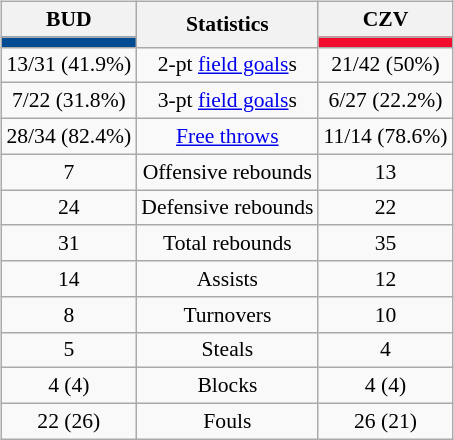<table style="width:100%;">
<tr>
<td valign=top align=right width=33%><br>













</td>
<td style="vertical-align:top; align:center; width:33%;"><br><table style="width:100%;">
<tr>
<td style="width=50%;"></td>
<td></td>
<td style="width=50%;"></td>
</tr>
</table>
<table class="wikitable" style="font-size:90%; text-align:center; margin:auto;" align=center>
<tr>
<th>BUD</th>
<th rowspan=2>Statistics</th>
<th>CZV</th>
</tr>
<tr>
<td style="background:#004B92;"></td>
<td style="background:#F20D2F;"></td>
</tr>
<tr>
<td>13/31 (41.9%)</td>
<td>2-pt <a href='#'>field goals</a>s</td>
<td>21/42 (50%)</td>
</tr>
<tr>
<td>7/22 (31.8%)</td>
<td>3-pt <a href='#'>field goals</a>s</td>
<td>6/27 (22.2%)</td>
</tr>
<tr>
<td>28/34 (82.4%)</td>
<td><a href='#'>Free throws</a></td>
<td>11/14 (78.6%)</td>
</tr>
<tr>
<td>7</td>
<td>Offensive rebounds</td>
<td>13</td>
</tr>
<tr>
<td>24</td>
<td>Defensive rebounds</td>
<td>22</td>
</tr>
<tr>
<td>31</td>
<td>Total rebounds</td>
<td>35</td>
</tr>
<tr>
<td>14</td>
<td>Assists</td>
<td>12</td>
</tr>
<tr>
<td>8</td>
<td>Turnovers</td>
<td>10</td>
</tr>
<tr>
<td>5</td>
<td>Steals</td>
<td>4</td>
</tr>
<tr>
<td>4 (4)</td>
<td>Blocks</td>
<td>4 (4)</td>
</tr>
<tr>
<td>22 (26)</td>
<td>Fouls</td>
<td>26 (21)</td>
</tr>
</table>
</td>
<td style="vertical-align:top; align:left; width:33%;"><br>













</td>
</tr>
</table>
